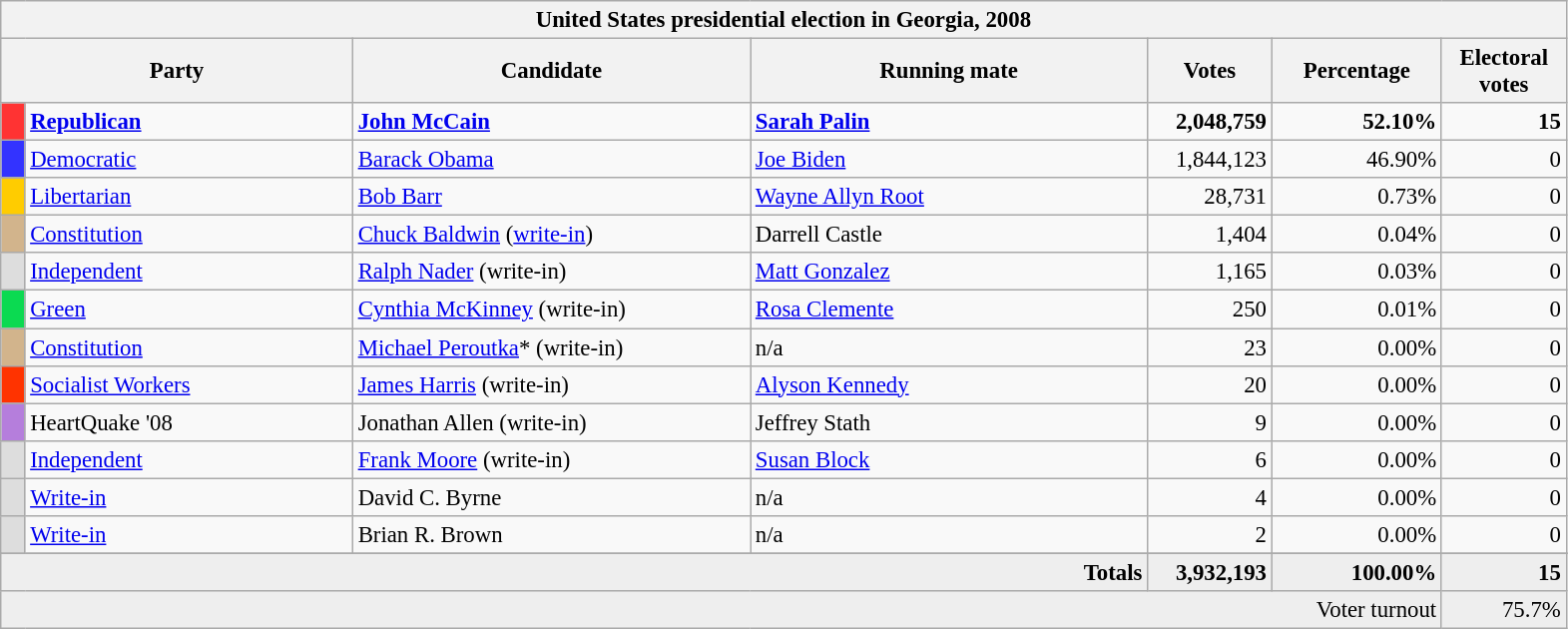<table class="wikitable" style="font-size: 95%;">
<tr>
<th colspan="7">United States presidential election in Georgia, 2008</th>
</tr>
<tr>
<th colspan="2" style="width: 15em">Party</th>
<th style="width: 17em">Candidate</th>
<th style="width: 17em">Running mate</th>
<th style="width: 5em">Votes</th>
<th style="width: 7em">Percentage</th>
<th style="width: 5em">Electoral votes</th>
</tr>
<tr>
<th style="background-color:#FF3333; width: 3px"></th>
<td style="width: 130px"><strong><a href='#'>Republican</a></strong></td>
<td><strong><a href='#'>John McCain</a></strong></td>
<td><strong><a href='#'>Sarah Palin</a></strong></td>
<td align="right"><strong>2,048,759</strong></td>
<td align="right"><strong>52.10%</strong></td>
<td align="right"><strong>15</strong></td>
</tr>
<tr>
<th style="background-color:#3333FF; width: 3px"></th>
<td style="width: 130px"><a href='#'>Democratic</a></td>
<td><a href='#'>Barack Obama</a></td>
<td><a href='#'>Joe Biden</a></td>
<td align="right">1,844,123</td>
<td align="right">46.90%</td>
<td align="right">0</td>
</tr>
<tr>
<th style="background-color:#FFCC00; width: 3px"></th>
<td style="width: 130px"><a href='#'>Libertarian</a></td>
<td><a href='#'>Bob Barr</a></td>
<td><a href='#'>Wayne Allyn Root</a></td>
<td align="right">28,731</td>
<td align="right">0.73%</td>
<td align="right">0</td>
</tr>
<tr>
<th style="background-color:#D2B48C; width: 3px"></th>
<td style="width: 130px"><a href='#'>Constitution</a></td>
<td><a href='#'>Chuck Baldwin</a> (<a href='#'>write-in</a>)</td>
<td>Darrell Castle</td>
<td align="right">1,404</td>
<td align="right">0.04%</td>
<td align="right">0</td>
</tr>
<tr>
<th style="background-color:#DDDDDD; width: 3px"></th>
<td style="width: 130px"><a href='#'>Independent</a></td>
<td><a href='#'>Ralph Nader</a> (write-in)</td>
<td><a href='#'>Matt Gonzalez</a></td>
<td align="right">1,165</td>
<td align="right">0.03%</td>
<td align="right">0</td>
</tr>
<tr>
<th style="background-color:#0BDA51; width: 3px"></th>
<td style="width: 130px"><a href='#'>Green</a></td>
<td><a href='#'>Cynthia McKinney</a> (write-in)</td>
<td><a href='#'>Rosa Clemente</a></td>
<td align="right">250</td>
<td align="right">0.01%</td>
<td align="right">0</td>
</tr>
<tr>
<th style="background-color:#D2B48C; width: 3px"></th>
<td style="width: 130px"><a href='#'>Constitution</a></td>
<td><a href='#'>Michael Peroutka</a>* (write-in)</td>
<td>n/a</td>
<td align="right">23</td>
<td align="right">0.00%</td>
<td align="right">0</td>
</tr>
<tr>
<th style="background-color:#FF3300; width: 3px"></th>
<td style="width: 130px"><a href='#'>Socialist Workers</a></td>
<td><a href='#'>James Harris</a> (write-in)</td>
<td><a href='#'>Alyson Kennedy</a></td>
<td align="right">20</td>
<td align="right">0.00%</td>
<td align="right">0</td>
</tr>
<tr>
<th style="background-color:#B57EDC; width: 3px"></th>
<td style="width: 130px">HeartQuake '08</td>
<td>Jonathan Allen (write-in)</td>
<td>Jeffrey Stath</td>
<td align="right">9</td>
<td align="right">0.00%</td>
<td align="right">0</td>
</tr>
<tr>
<th style="background-color:#DDDDDD; width: 3px"></th>
<td style="width: 130px"><a href='#'>Independent</a></td>
<td><a href='#'>Frank Moore</a> (write-in)</td>
<td><a href='#'>Susan Block</a></td>
<td align="right">6</td>
<td align="right">0.00%</td>
<td align="right">0</td>
</tr>
<tr>
<th style="background-color:#DDDDDD; width: 3px"></th>
<td style="width: 130px"><a href='#'>Write-in</a></td>
<td>David C. Byrne</td>
<td>n/a</td>
<td align="right">4</td>
<td align="right">0.00%</td>
<td align="right">0</td>
</tr>
<tr>
<th style="background-color:#DDDDDD; width: 3px"></th>
<td style="width: 130px"><a href='#'>Write-in</a></td>
<td>Brian R. Brown</td>
<td>n/a</td>
<td align="right">2</td>
<td align="right">0.00%</td>
<td align="right">0</td>
</tr>
<tr>
</tr>
<tr bgcolor="#EEEEEE">
<td colspan="4" align="right"><strong>Totals</strong></td>
<td align="right"><strong>3,932,193</strong></td>
<td align="right"><strong>100.00%</strong></td>
<td align="right"><strong>15</strong></td>
</tr>
<tr bgcolor="#EEEEEE">
<td colspan="6" align="right">Voter turnout</td>
<td colspan="1" align="right">75.7%</td>
</tr>
</table>
